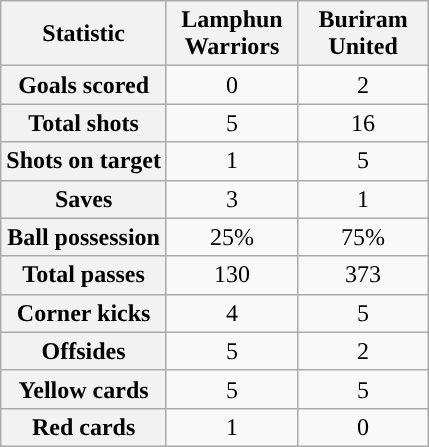<table class="wikitable plainrowheaders" style="text-align:center">
<tr>
<th scope="col">Statistic</th>
<th scope="col" style="width:80px">Lamphun Warriors</th>
<th scope="col" style="width:80px">Buriram United</th>
</tr>
<tr>
<th scope=row>Goals scored</th>
<td>0</td>
<td>2</td>
</tr>
<tr>
<th scope=row>Total shots</th>
<td>5</td>
<td>16</td>
</tr>
<tr>
<th scope=row>Shots on target</th>
<td>1</td>
<td>5</td>
</tr>
<tr>
<th scope=row>Saves</th>
<td>3</td>
<td>1</td>
</tr>
<tr>
<th scope=row>Ball possession</th>
<td>25%</td>
<td>75%</td>
</tr>
<tr>
<th scope=row>Total passes</th>
<td>130</td>
<td>373</td>
</tr>
<tr>
<th scope=row>Corner kicks</th>
<td>4</td>
<td>5</td>
</tr>
<tr>
<th scope=row>Offsides</th>
<td>5</td>
<td>2</td>
</tr>
<tr>
<th scope=row>Yellow cards</th>
<td>5</td>
<td>5</td>
</tr>
<tr>
<th scope=row>Red cards</th>
<td>1</td>
<td>0</td>
</tr>
</table>
